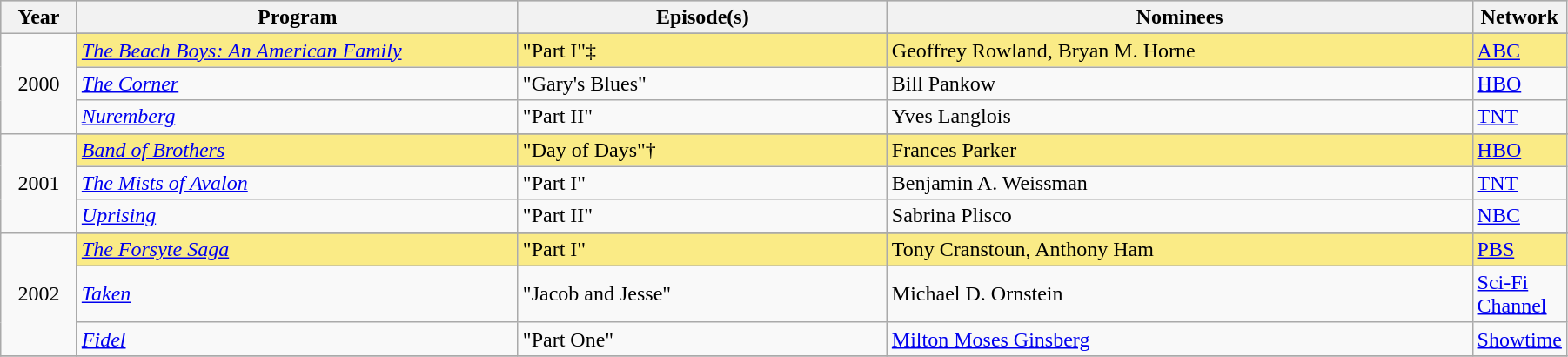<table class="wikitable" style="width:95%">
<tr bgcolor="#bebebe">
<th width="5%">Year</th>
<th width="30%">Program</th>
<th width="25%">Episode(s)</th>
<th width="40%">Nominees</th>
<th width="5%">Network</th>
</tr>
<tr>
<td rowspan=4 style="text-align:center">2000<br></td>
</tr>
<tr style="background:#FAEB86">
<td><em><a href='#'>The Beach Boys: An American Family</a></em></td>
<td>"Part I"‡</td>
<td>Geoffrey Rowland, Bryan M. Horne</td>
<td><a href='#'>ABC</a></td>
</tr>
<tr>
<td><em><a href='#'>The Corner</a></em></td>
<td>"Gary's Blues"</td>
<td>Bill Pankow</td>
<td><a href='#'>HBO</a></td>
</tr>
<tr>
<td><em><a href='#'>Nuremberg</a></em></td>
<td>"Part II"</td>
<td>Yves Langlois</td>
<td><a href='#'>TNT</a></td>
</tr>
<tr>
<td rowspan=4 style="text-align:center">2001<br></td>
</tr>
<tr style="background:#FAEB86">
<td><em><a href='#'>Band of Brothers</a></em></td>
<td>"Day of Days"†</td>
<td>Frances Parker</td>
<td><a href='#'>HBO</a></td>
</tr>
<tr>
<td><em><a href='#'>The Mists of Avalon</a></em></td>
<td>"Part I"</td>
<td>Benjamin A. Weissman</td>
<td><a href='#'>TNT</a></td>
</tr>
<tr>
<td><em><a href='#'>Uprising</a></em></td>
<td>"Part II"</td>
<td>Sabrina Plisco</td>
<td><a href='#'>NBC</a></td>
</tr>
<tr>
<td rowspan=4 style="text-align:center">2002<br></td>
</tr>
<tr style="background:#FAEB86">
<td><em><a href='#'>The Forsyte Saga</a></em></td>
<td>"Part I"</td>
<td>Tony Cranstoun, Anthony Ham</td>
<td><a href='#'>PBS</a></td>
</tr>
<tr>
<td><em><a href='#'>Taken</a></em></td>
<td>"Jacob and Jesse"</td>
<td>Michael D. Ornstein</td>
<td><a href='#'>Sci-Fi Channel</a></td>
</tr>
<tr>
<td><em><a href='#'>Fidel</a></em></td>
<td>"Part One"</td>
<td><a href='#'>Milton Moses Ginsberg</a></td>
<td><a href='#'>Showtime</a></td>
</tr>
<tr>
</tr>
</table>
